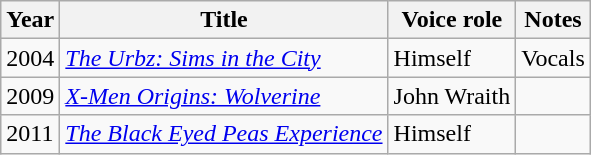<table class="wikitable sortable">
<tr>
<th>Year</th>
<th>Title</th>
<th>Voice role</th>
<th class="unsortable">Notes</th>
</tr>
<tr>
<td>2004</td>
<td><em><a href='#'>The Urbz: Sims in the City</a></em></td>
<td>Himself</td>
<td>Vocals</td>
</tr>
<tr>
<td>2009</td>
<td><em><a href='#'>X-Men Origins: Wolverine</a></em></td>
<td>John Wraith</td>
<td></td>
</tr>
<tr>
<td>2011</td>
<td><em><a href='#'>The Black Eyed Peas Experience</a></em></td>
<td>Himself</td>
<td></td>
</tr>
</table>
